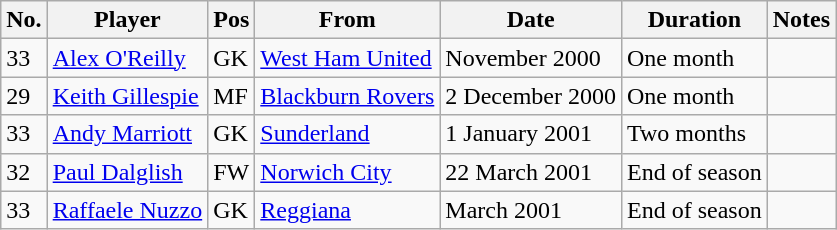<table class="wikitable">
<tr>
<th>No.</th>
<th>Player</th>
<th>Pos</th>
<th>From</th>
<th>Date</th>
<th>Duration</th>
<th>Notes</th>
</tr>
<tr>
<td>33</td>
<td><a href='#'>Alex O'Reilly</a></td>
<td>GK</td>
<td><a href='#'>West Ham United</a></td>
<td>November 2000</td>
<td>One month</td>
<td></td>
</tr>
<tr>
<td>29</td>
<td><a href='#'>Keith Gillespie</a></td>
<td>MF</td>
<td><a href='#'>Blackburn Rovers</a></td>
<td>2 December 2000</td>
<td>One month</td>
<td></td>
</tr>
<tr>
<td>33</td>
<td><a href='#'>Andy Marriott</a></td>
<td>GK</td>
<td><a href='#'>Sunderland</a></td>
<td>1 January 2001</td>
<td>Two months</td>
<td></td>
</tr>
<tr>
<td>32</td>
<td><a href='#'>Paul Dalglish</a></td>
<td>FW</td>
<td><a href='#'>Norwich City</a></td>
<td>22 March 2001</td>
<td>End of season</td>
<td></td>
</tr>
<tr>
<td>33</td>
<td><a href='#'>Raffaele Nuzzo</a></td>
<td>GK</td>
<td><a href='#'>Reggiana</a></td>
<td>March 2001</td>
<td>End of season</td>
<td></td>
</tr>
</table>
